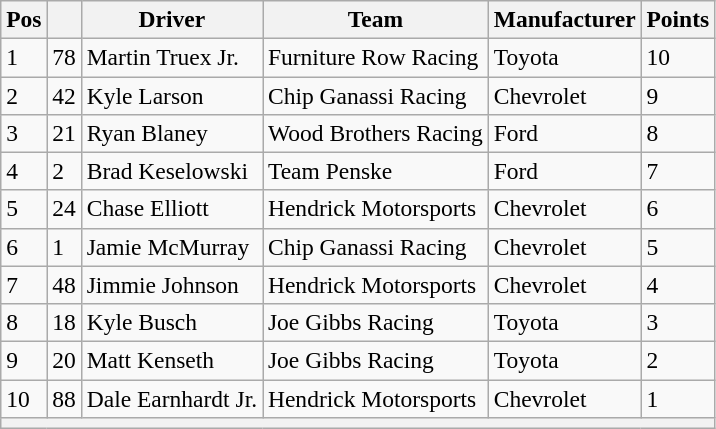<table class="wikitable" style="font-size:98%">
<tr>
<th>Pos</th>
<th></th>
<th>Driver</th>
<th>Team</th>
<th>Manufacturer</th>
<th>Points</th>
</tr>
<tr>
<td>1</td>
<td>78</td>
<td>Martin Truex Jr.</td>
<td>Furniture Row Racing</td>
<td>Toyota</td>
<td>10</td>
</tr>
<tr>
<td>2</td>
<td>42</td>
<td>Kyle Larson</td>
<td>Chip Ganassi Racing</td>
<td>Chevrolet</td>
<td>9</td>
</tr>
<tr>
<td>3</td>
<td>21</td>
<td>Ryan Blaney</td>
<td>Wood Brothers Racing</td>
<td>Ford</td>
<td>8</td>
</tr>
<tr>
<td>4</td>
<td>2</td>
<td>Brad Keselowski</td>
<td>Team Penske</td>
<td>Ford</td>
<td>7</td>
</tr>
<tr>
<td>5</td>
<td>24</td>
<td>Chase Elliott</td>
<td>Hendrick Motorsports</td>
<td>Chevrolet</td>
<td>6</td>
</tr>
<tr>
<td>6</td>
<td>1</td>
<td>Jamie McMurray</td>
<td>Chip Ganassi Racing</td>
<td>Chevrolet</td>
<td>5</td>
</tr>
<tr>
<td>7</td>
<td>48</td>
<td>Jimmie Johnson</td>
<td>Hendrick Motorsports</td>
<td>Chevrolet</td>
<td>4</td>
</tr>
<tr>
<td>8</td>
<td>18</td>
<td>Kyle Busch</td>
<td>Joe Gibbs Racing</td>
<td>Toyota</td>
<td>3</td>
</tr>
<tr>
<td>9</td>
<td>20</td>
<td>Matt Kenseth</td>
<td>Joe Gibbs Racing</td>
<td>Toyota</td>
<td>2</td>
</tr>
<tr>
<td>10</td>
<td>88</td>
<td>Dale Earnhardt Jr.</td>
<td>Hendrick Motorsports</td>
<td>Chevrolet</td>
<td>1</td>
</tr>
<tr>
<th colspan="6"></th>
</tr>
</table>
